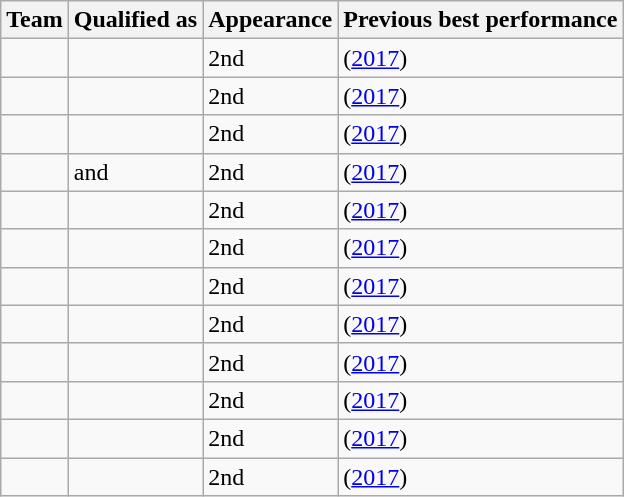<table class="wikitable sortable">
<tr>
<th>Team</th>
<th>Qualified as</th>
<th data-sort-type="number">Appearance</th>
<th>Previous best performance</th>
</tr>
<tr>
<td></td>
<td></td>
<td>2nd</td>
<td> (<a href='#'>2017</a>)</td>
</tr>
<tr>
<td></td>
<td></td>
<td>2nd</td>
<td> (<a href='#'>2017</a>)</td>
</tr>
<tr>
<td></td>
<td></td>
<td>2nd</td>
<td> (<a href='#'>2017</a>)</td>
</tr>
<tr>
<td></td>
<td> and </td>
<td>2nd</td>
<td> (<a href='#'>2017</a>)</td>
</tr>
<tr>
<td></td>
<td></td>
<td>2nd</td>
<td> (<a href='#'>2017</a>)</td>
</tr>
<tr>
<td></td>
<td></td>
<td>2nd</td>
<td> (<a href='#'>2017</a>)</td>
</tr>
<tr>
<td></td>
<td></td>
<td>2nd</td>
<td> (<a href='#'>2017</a>)</td>
</tr>
<tr>
<td></td>
<td></td>
<td>2nd</td>
<td> (<a href='#'>2017</a>)</td>
</tr>
<tr>
<td></td>
<td></td>
<td>2nd</td>
<td> (<a href='#'>2017</a>)</td>
</tr>
<tr>
<td></td>
<td></td>
<td>2nd</td>
<td> (<a href='#'>2017</a>)</td>
</tr>
<tr>
<td></td>
<td></td>
<td>2nd</td>
<td> (<a href='#'>2017</a>)</td>
</tr>
<tr>
<td></td>
<td></td>
<td>2nd</td>
<td> (<a href='#'>2017</a>)</td>
</tr>
</table>
